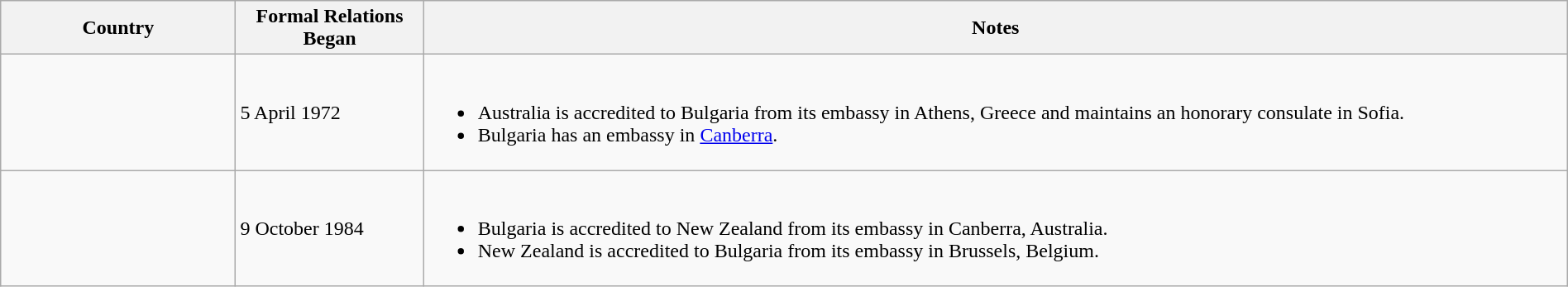<table class="wikitable sortable" border="1" style="width:100%; margin:auto;">
<tr>
<th width="15%">Country</th>
<th width="12%">Formal Relations Began</th>
<th>Notes</th>
</tr>
<tr -valign="top">
<td></td>
<td>5 April 1972</td>
<td><br><ul><li>Australia is accredited to Bulgaria from its embassy in Athens, Greece and maintains an honorary consulate in Sofia.</li><li>Bulgaria has an embassy in <a href='#'>Canberra</a>.</li></ul></td>
</tr>
<tr -valign="top">
<td></td>
<td>9 October 1984</td>
<td><br><ul><li>Bulgaria is accredited to New Zealand from its embassy in Canberra, Australia.</li><li>New Zealand is accredited to Bulgaria from its embassy in Brussels, Belgium.</li></ul></td>
</tr>
</table>
